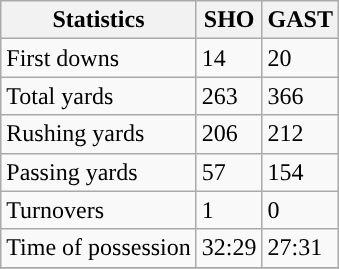<table class="wikitable" style="float: left;">
<tr>
<th>Statistics</th>
<th>SHO</th>
<th>GAST</th>
</tr>
<tr>
<td>First downs</td>
<td>14</td>
<td>20</td>
</tr>
<tr>
<td>Total yards</td>
<td>263</td>
<td>366</td>
</tr>
<tr>
<td>Rushing yards</td>
<td>206</td>
<td>212</td>
</tr>
<tr>
<td>Passing yards</td>
<td>57</td>
<td>154</td>
</tr>
<tr>
<td>Turnovers</td>
<td>1</td>
<td>0</td>
</tr>
<tr>
<td>Time of possession</td>
<td>32:29</td>
<td>27:31</td>
</tr>
<tr>
</tr>
</table>
